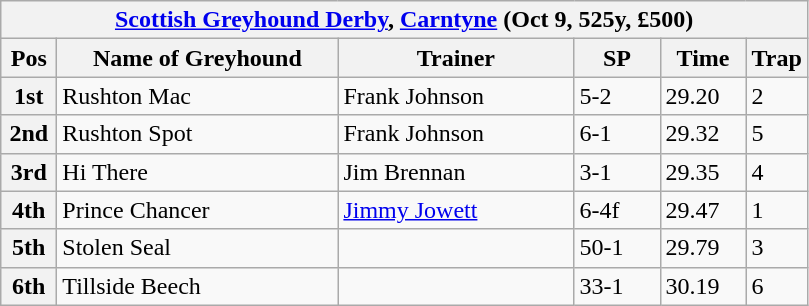<table class="wikitable">
<tr>
<th colspan="6"><a href='#'>Scottish Greyhound Derby</a>, <a href='#'>Carntyne</a> (Oct 9, 525y, £500)</th>
</tr>
<tr>
<th width=30>Pos</th>
<th width=180>Name of Greyhound</th>
<th width=150>Trainer</th>
<th width=50>SP</th>
<th width=50>Time</th>
<th width=30>Trap</th>
</tr>
<tr>
<th>1st</th>
<td>Rushton Mac</td>
<td>Frank Johnson</td>
<td>5-2</td>
<td>29.20</td>
<td>2</td>
</tr>
<tr>
<th>2nd</th>
<td>Rushton Spot</td>
<td>Frank Johnson</td>
<td>6-1</td>
<td>29.32</td>
<td>5</td>
</tr>
<tr>
<th>3rd</th>
<td>Hi There</td>
<td>Jim Brennan</td>
<td>3-1</td>
<td>29.35</td>
<td>4</td>
</tr>
<tr>
<th>4th</th>
<td>Prince Chancer</td>
<td><a href='#'>Jimmy Jowett</a></td>
<td>6-4f</td>
<td>29.47</td>
<td>1</td>
</tr>
<tr>
<th>5th</th>
<td>Stolen Seal</td>
<td></td>
<td>50-1</td>
<td>29.79</td>
<td>3</td>
</tr>
<tr>
<th>6th</th>
<td>Tillside Beech</td>
<td></td>
<td>33-1</td>
<td>30.19</td>
<td>6</td>
</tr>
</table>
